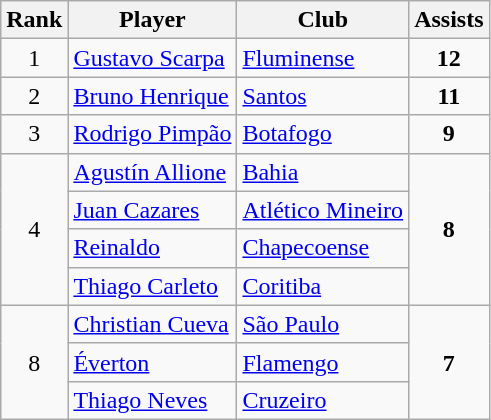<table class="wikitable">
<tr>
<th>Rank</th>
<th>Player</th>
<th>Club</th>
<th>Assists</th>
</tr>
<tr>
<td rowspan="1" align=center valign="center">1</td>
<td align="left"> <a href='#'>Gustavo Scarpa</a></td>
<td align="left"><a href='#'>Fluminense</a></td>
<td rowspan="1" align=center valign="center"><strong>12</strong></td>
</tr>
<tr>
<td rowspan="1" align=center valign="center">2</td>
<td align="left"> <a href='#'>Bruno Henrique</a></td>
<td align="left"><a href='#'>Santos</a></td>
<td rowspan="1" align=center valign="center"><strong>11</strong></td>
</tr>
<tr>
<td rowspan="1" align=center valign="center">3</td>
<td align="left"> <a href='#'>Rodrigo Pimpão</a></td>
<td align="left"><a href='#'>Botafogo</a></td>
<td rowspan="1" align=center valign="center"><strong>9</strong></td>
</tr>
<tr>
<td rowspan="4" align=center valign="center">4</td>
<td align="left"> <a href='#'>Agustín Allione</a></td>
<td align="left"><a href='#'>Bahia</a></td>
<td rowspan="4" align=center valign="center"><strong>8</strong></td>
</tr>
<tr>
<td align="left"> <a href='#'>Juan Cazares</a></td>
<td align="left"><a href='#'>Atlético Mineiro</a></td>
</tr>
<tr>
<td align="left"> <a href='#'>Reinaldo</a></td>
<td align="left"><a href='#'>Chapecoense</a></td>
</tr>
<tr>
<td align="left"> <a href='#'>Thiago Carleto</a></td>
<td align="left"><a href='#'>Coritiba</a></td>
</tr>
<tr>
<td rowspan="3" align=center valign="center">8</td>
<td align="left"> <a href='#'>Christian Cueva</a></td>
<td align="left"><a href='#'>São Paulo</a></td>
<td rowspan="3" align=center valign="center"><strong>7</strong></td>
</tr>
<tr>
<td align="left"> <a href='#'>Éverton</a></td>
<td align="left"><a href='#'>Flamengo</a></td>
</tr>
<tr>
<td align="left"> <a href='#'>Thiago Neves</a></td>
<td align="left"><a href='#'>Cruzeiro</a></td>
</tr>
</table>
